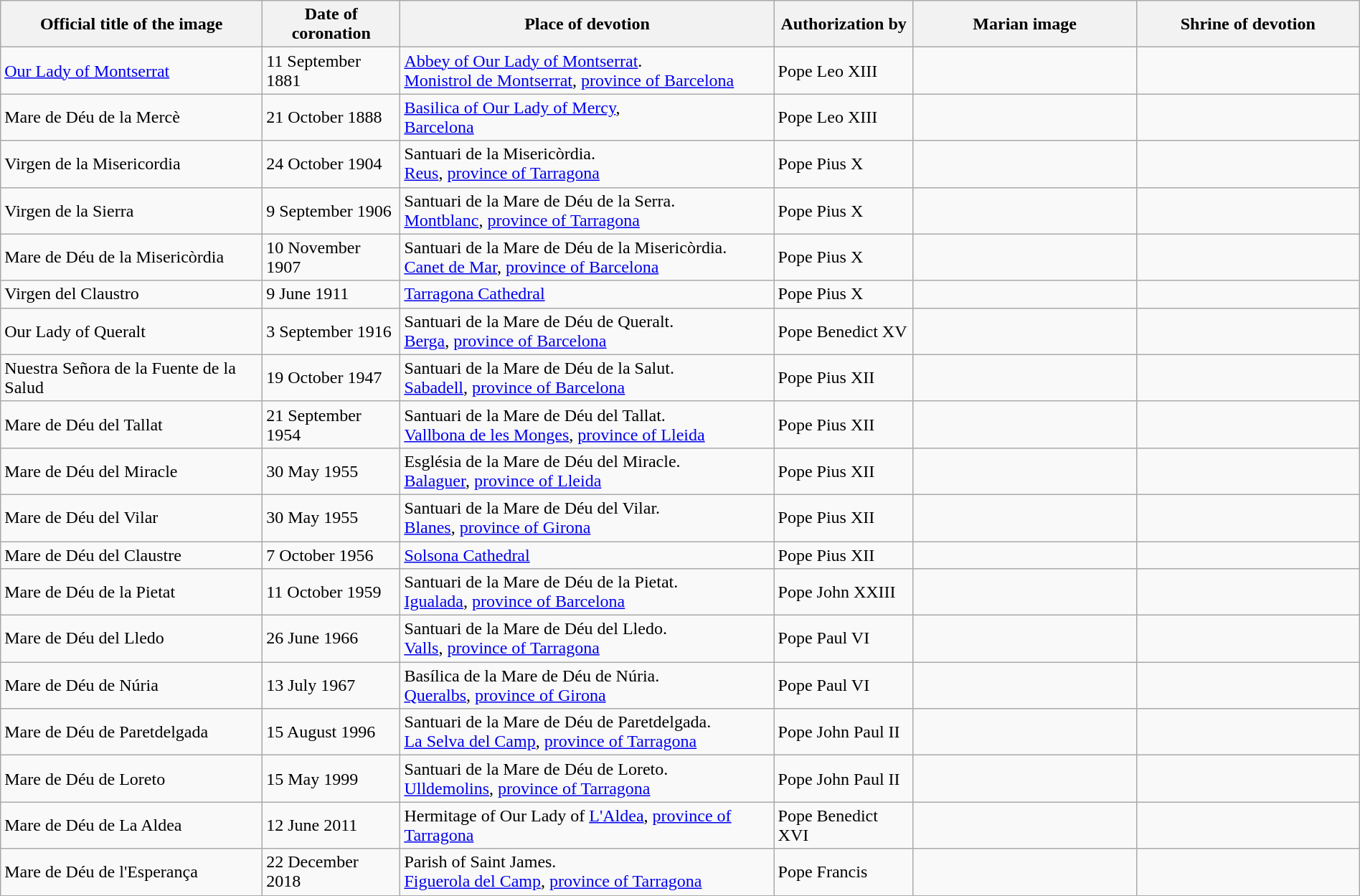<table class="wikitable sortable" width="100%">
<tr>
<th>Official title of the image</th>
<th data-sort-type="date">Date of coronation</th>
<th>Place of devotion</th>
<th>Authorization by</th>
<th width=200px class=unsortable>Marian image</th>
<th width=200px class=unsortable>Shrine of devotion</th>
</tr>
<tr>
<td><a href='#'>Our Lady of Montserrat</a></td>
<td>11 September 1881</td>
<td><a href='#'>Abbey of Our Lady of Montserrat</a>.<br><a href='#'>Monistrol de Montserrat</a>, <a href='#'>province of Barcelona</a></td>
<td>Pope Leo XIII</td>
<td></td>
<td></td>
</tr>
<tr>
<td>Mare de Déu de la Mercè</td>
<td>21 October 1888</td>
<td><a href='#'>Basilica of Our Lady of Mercy</a>,<br><a href='#'>Barcelona</a></td>
<td>Pope Leo XIII</td>
<td></td>
<td></td>
</tr>
<tr>
<td>Virgen de la Misericordia</td>
<td>24 October 1904</td>
<td>Santuari de la Misericòrdia.<br><a href='#'>Reus</a>, <a href='#'>province of Tarragona</a></td>
<td>Pope Pius X</td>
<td></td>
<td></td>
</tr>
<tr>
<td>Virgen de la Sierra</td>
<td>9 September 1906</td>
<td>Santuari de la Mare de Déu de la Serra.<br><a href='#'>Montblanc</a>, <a href='#'>province of Tarragona</a></td>
<td>Pope Pius X</td>
<td></td>
<td></td>
</tr>
<tr>
<td>Mare de Déu de la Misericòrdia</td>
<td>10 November 1907</td>
<td>Santuari de la Mare de Déu de la Misericòrdia.<br><a href='#'>Canet de Mar</a>, <a href='#'>province of Barcelona</a></td>
<td>Pope Pius X</td>
<td></td>
<td></td>
</tr>
<tr>
<td>Virgen del Claustro</td>
<td>9 June 1911</td>
<td><a href='#'>Tarragona Cathedral</a></td>
<td>Pope Pius X</td>
<td></td>
<td></td>
</tr>
<tr>
<td>Our Lady of Queralt</td>
<td>3 September 1916</td>
<td>Santuari de la Mare de Déu de Queralt.<br><a href='#'>Berga</a>, <a href='#'>province of Barcelona</a></td>
<td>Pope Benedict XV</td>
<td></td>
<td></td>
</tr>
<tr>
<td>Nuestra Señora de la Fuente de la Salud</td>
<td>19 October 1947</td>
<td>Santuari de la Mare de Déu de la Salut.<br><a href='#'>Sabadell</a>, <a href='#'>province of Barcelona</a></td>
<td>Pope Pius XII</td>
<td></td>
<td></td>
</tr>
<tr>
<td>Mare de Déu del Tallat</td>
<td>21 September 1954</td>
<td>Santuari de la Mare de Déu del Tallat.<br><a href='#'>Vallbona de les Monges</a>, <a href='#'>province of Lleida</a></td>
<td>Pope Pius XII</td>
<td></td>
<td></td>
</tr>
<tr>
<td>Mare de Déu del Miracle</td>
<td>30 May 1955</td>
<td>Església de la Mare de Déu del Miracle.<br><a href='#'>Balaguer</a>, <a href='#'>province of Lleida</a></td>
<td>Pope Pius XII</td>
<td></td>
<td></td>
</tr>
<tr>
<td>Mare de Déu del Vilar</td>
<td>30 May 1955</td>
<td>Santuari de la Mare de Déu del Vilar.<br><a href='#'>Blanes</a>, <a href='#'>province of Girona</a></td>
<td>Pope Pius XII</td>
<td></td>
<td></td>
</tr>
<tr>
<td>Mare de Déu del Claustre</td>
<td>7 October 1956</td>
<td><a href='#'>Solsona Cathedral</a></td>
<td>Pope Pius XII</td>
<td></td>
<td></td>
</tr>
<tr>
<td>Mare de Déu de la Pietat</td>
<td>11 October 1959</td>
<td>Santuari de la Mare de Déu de la Pietat.<br><a href='#'>Igualada</a>, <a href='#'>province of Barcelona</a></td>
<td>Pope John XXIII</td>
<td></td>
<td></td>
</tr>
<tr>
<td>Mare de Déu del Lledo</td>
<td>26 June 1966</td>
<td>Santuari de la Mare de Déu del Lledo.<br><a href='#'>Valls</a>, <a href='#'>province of Tarragona</a></td>
<td>Pope Paul VI</td>
<td></td>
<td></td>
</tr>
<tr>
<td>Mare de Déu de Núria</td>
<td>13 July 1967</td>
<td>Basílica de la Mare de Déu de Núria.<br><a href='#'>Queralbs</a>, <a href='#'>province of Girona</a></td>
<td>Pope Paul VI</td>
<td></td>
<td></td>
</tr>
<tr>
<td>Mare de Déu de Paretdelgada</td>
<td>15 August 1996</td>
<td>Santuari de la Mare de Déu de Paretdelgada.<br><a href='#'>La Selva del Camp</a>, <a href='#'>province of Tarragona</a></td>
<td>Pope John Paul II</td>
<td></td>
<td></td>
</tr>
<tr>
<td>Mare de Déu de Loreto</td>
<td>15 May 1999</td>
<td>Santuari de la Mare de Déu de Loreto.<br><a href='#'>Ulldemolins</a>, <a href='#'>province of Tarragona</a></td>
<td>Pope John Paul II</td>
<td></td>
<td></td>
</tr>
<tr>
<td>Mare de Déu de La Aldea</td>
<td>12 June 2011</td>
<td>Hermitage of Our Lady of <a href='#'>L'Aldea</a>, <a href='#'>province of Tarragona</a></td>
<td>Pope Benedict XVI</td>
<td></td>
<td></td>
</tr>
<tr>
<td>Mare de Déu de l'Esperança</td>
<td>22 December 2018</td>
<td>Parish of Saint James.<br><a href='#'>Figuerola del Camp</a>, <a href='#'>province of Tarragona</a></td>
<td>Pope Francis</td>
<td></td>
<td></td>
</tr>
</table>
